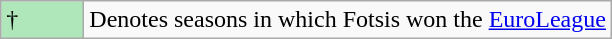<table class="wikitable">
<tr>
<td style="background:#AFE6BA; width:3em;">†</td>
<td>Denotes seasons in which Fotsis won the <a href='#'>EuroLeague</a></td>
</tr>
</table>
